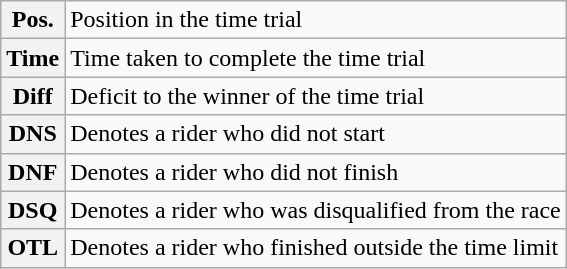<table class="wikitable">
<tr>
<th scope="row" style="text-align:center;">Pos.</th>
<td>Position in the time trial</td>
</tr>
<tr>
<th scope="row" style="text-align:center;">Time</th>
<td>Time taken to complete the time trial</td>
</tr>
<tr>
<th scope="row" style="text-align:center;">Diff</th>
<td>Deficit to the winner of the time trial</td>
</tr>
<tr>
<th scope="row" style="text-align:center;">DNS</th>
<td>Denotes a rider who did not start</td>
</tr>
<tr>
<th scope="row" style="text-align:center;">DNF</th>
<td>Denotes a rider who did not finish</td>
</tr>
<tr>
<th scope="row" style="text-align:center;">DSQ</th>
<td>Denotes a rider who was disqualified from the race</td>
</tr>
<tr>
<th scope="row" style="text-align:center;">OTL</th>
<td>Denotes a rider who finished outside the time limit</td>
</tr>
</table>
